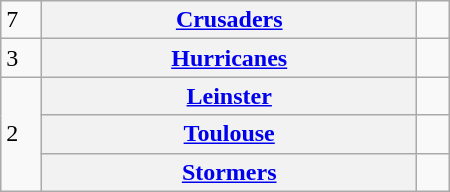<table class="wikitable plainrowheaders" width="300px">
<tr>
<td width="20">7</td>
<th scope=row><a href='#'>Crusaders</a></th>
<td></td>
</tr>
<tr>
<td width="20">3</td>
<th scope=row><a href='#'>Hurricanes</a></th>
<td></td>
</tr>
<tr>
<td rowspan=3 width="20">2</td>
<th scope=row><a href='#'>Leinster</a></th>
<td></td>
</tr>
<tr>
<th scope=row><a href='#'>Toulouse</a></th>
<td></td>
</tr>
<tr>
<th scope=row><a href='#'>Stormers</a></th>
<td></td>
</tr>
</table>
